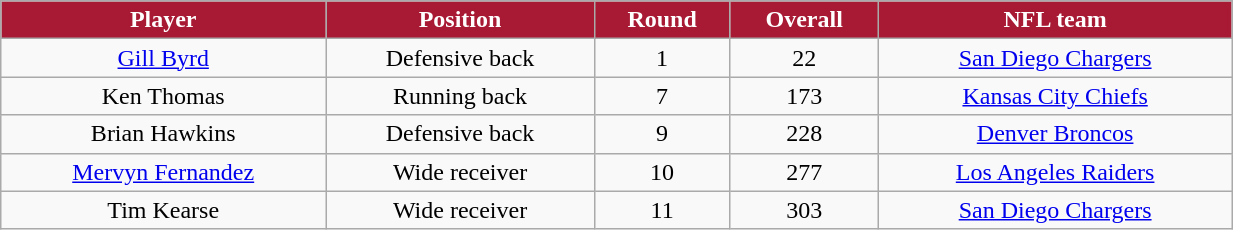<table class="wikitable" width="65%">
<tr align="center" style="background:#A81933;color:#FFFFFF;">
<td><strong>Player</strong></td>
<td><strong>Position</strong></td>
<td><strong>Round</strong></td>
<td><strong>Overall</strong></td>
<td><strong>NFL team</strong></td>
</tr>
<tr align="center" bgcolor="">
<td><a href='#'>Gill Byrd</a></td>
<td>Defensive back</td>
<td>1</td>
<td>22</td>
<td><a href='#'>San Diego Chargers</a></td>
</tr>
<tr align="center" bgcolor="">
<td>Ken Thomas</td>
<td>Running back</td>
<td>7</td>
<td>173</td>
<td><a href='#'>Kansas City Chiefs</a></td>
</tr>
<tr align="center" bgcolor="">
<td>Brian Hawkins</td>
<td>Defensive back</td>
<td>9</td>
<td>228</td>
<td><a href='#'>Denver Broncos</a></td>
</tr>
<tr align="center" bgcolor="">
<td><a href='#'>Mervyn Fernandez</a></td>
<td>Wide receiver</td>
<td>10</td>
<td>277</td>
<td><a href='#'>Los Angeles Raiders</a></td>
</tr>
<tr align="center" bgcolor="">
<td>Tim Kearse</td>
<td>Wide receiver</td>
<td>11</td>
<td>303</td>
<td><a href='#'>San Diego Chargers</a></td>
</tr>
</table>
